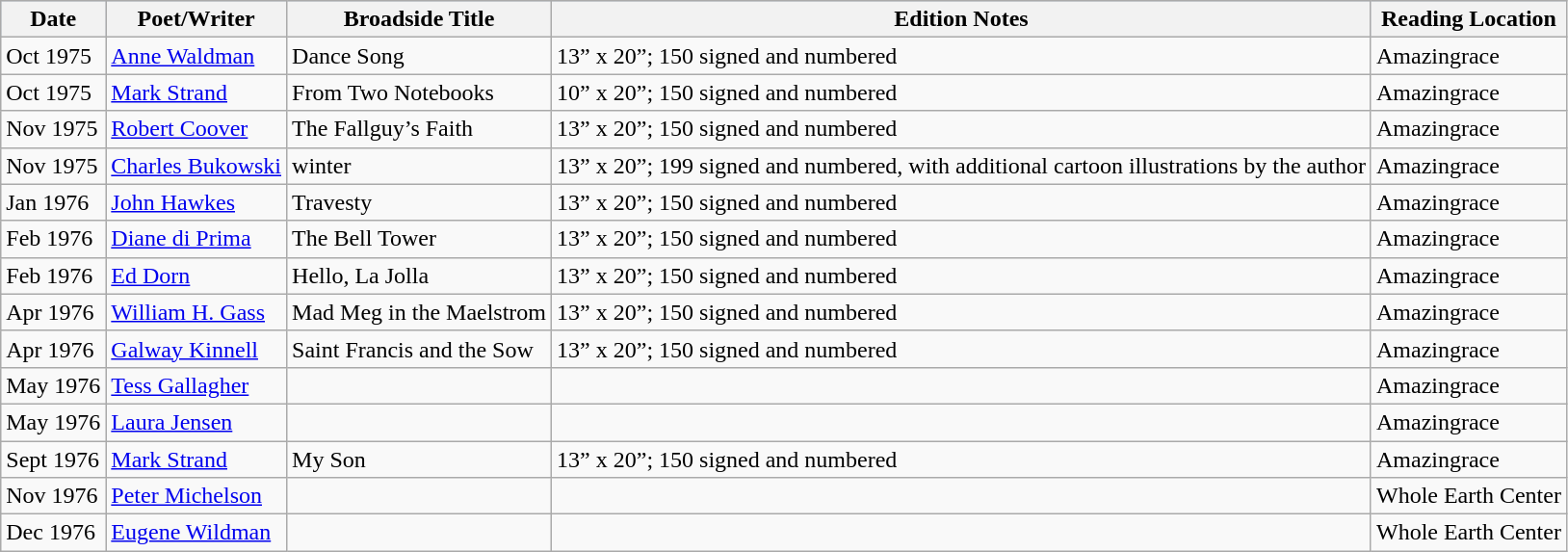<table class="wikitable">
<tr style="background:#B0C4DE;">
<th>Date</th>
<th>Poet/Writer</th>
<th>Broadside Title</th>
<th>Edition Notes</th>
<th>Reading Location</th>
</tr>
<tr>
<td>Oct 1975</td>
<td><a href='#'>Anne Waldman</a></td>
<td>Dance Song</td>
<td>13” x 20”; 150 signed and numbered</td>
<td>Amazingrace</td>
</tr>
<tr>
<td>Oct 1975</td>
<td><a href='#'>Mark Strand</a></td>
<td>From Two Notebooks</td>
<td>10” x 20”; 150 signed and numbered</td>
<td>Amazingrace</td>
</tr>
<tr>
<td>Nov 1975</td>
<td><a href='#'>Robert Coover</a></td>
<td>The Fallguy’s Faith</td>
<td>13” x 20”; 150 signed and numbered</td>
<td>Amazingrace</td>
</tr>
<tr>
<td>Nov 1975</td>
<td><a href='#'>Charles Bukowski</a></td>
<td>winter</td>
<td>13” x 20”; 199 signed and numbered, with additional cartoon illustrations by the author</td>
<td>Amazingrace</td>
</tr>
<tr>
<td>Jan 1976</td>
<td><a href='#'>John Hawkes</a></td>
<td>Travesty</td>
<td>13” x 20”; 150 signed and numbered</td>
<td>Amazingrace</td>
</tr>
<tr>
<td>Feb 1976</td>
<td><a href='#'>Diane di Prima</a></td>
<td>The Bell Tower</td>
<td>13” x 20”; 150 signed and numbered</td>
<td>Amazingrace</td>
</tr>
<tr>
<td>Feb 1976</td>
<td><a href='#'>Ed Dorn</a></td>
<td>Hello, La Jolla</td>
<td>13” x 20”; 150 signed and numbered</td>
<td>Amazingrace</td>
</tr>
<tr>
<td>Apr 1976</td>
<td><a href='#'>William H. Gass</a></td>
<td>Mad Meg in the Maelstrom</td>
<td>13” x 20”; 150 signed and numbered</td>
<td>Amazingrace</td>
</tr>
<tr>
<td>Apr 1976</td>
<td><a href='#'>Galway Kinnell</a></td>
<td>Saint Francis and the Sow</td>
<td>13” x 20”; 150 signed and numbered</td>
<td>Amazingrace</td>
</tr>
<tr>
<td>May 1976</td>
<td><a href='#'>Tess Gallagher</a></td>
<td></td>
<td></td>
<td>Amazingrace</td>
</tr>
<tr>
<td>May 1976</td>
<td><a href='#'>Laura Jensen</a></td>
<td></td>
<td></td>
<td>Amazingrace</td>
</tr>
<tr>
<td>Sept 1976</td>
<td><a href='#'>Mark Strand</a></td>
<td>My Son</td>
<td>13” x 20”; 150 signed and numbered</td>
<td>Amazingrace</td>
</tr>
<tr>
<td>Nov 1976</td>
<td><a href='#'>Peter Michelson</a></td>
<td></td>
<td></td>
<td>Whole Earth Center</td>
</tr>
<tr>
<td>Dec 1976</td>
<td><a href='#'>Eugene Wildman</a></td>
<td></td>
<td></td>
<td>Whole Earth Center</td>
</tr>
</table>
